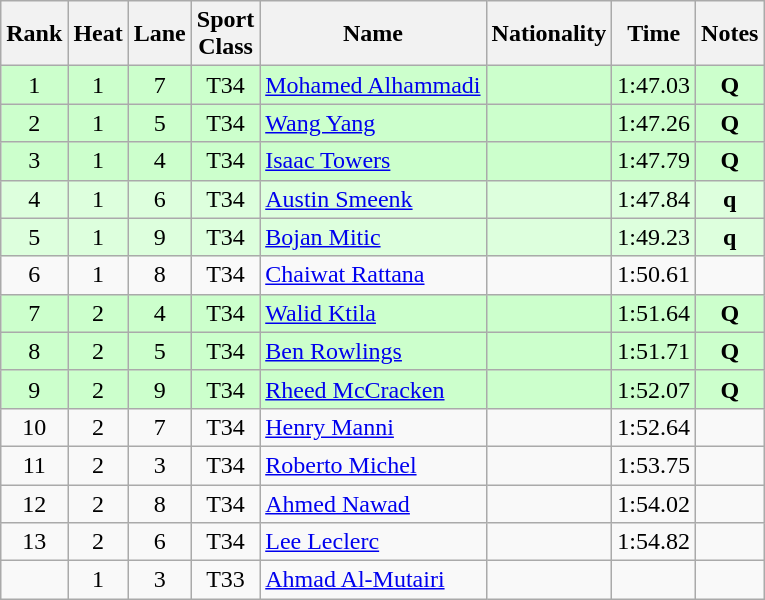<table class="wikitable sortable" style="text-align:center">
<tr>
<th>Rank</th>
<th>Heat</th>
<th>Lane</th>
<th>Sport<br>Class</th>
<th>Name</th>
<th>Nationality</th>
<th>Time</th>
<th>Notes</th>
</tr>
<tr bgcolor="ccffcc">
<td>1</td>
<td>1</td>
<td>7</td>
<td>T34</td>
<td align="left"><a href='#'>Mohamed Alhammadi</a></td>
<td align="left"></td>
<td>1:47.03</td>
<td><strong>Q</strong></td>
</tr>
<tr bgcolor="ccffcc">
<td>2</td>
<td>1</td>
<td>5</td>
<td>T34</td>
<td align="left"><a href='#'>Wang Yang</a></td>
<td align="left"></td>
<td>1:47.26</td>
<td><strong>Q</strong></td>
</tr>
<tr bgcolor="ccffcc">
<td>3</td>
<td>1</td>
<td>4</td>
<td>T34</td>
<td align="left"><a href='#'>Isaac Towers</a></td>
<td align="left"></td>
<td>1:47.79</td>
<td><strong>Q</strong></td>
</tr>
<tr bgcolor="ddffdd">
<td>4</td>
<td>1</td>
<td>6</td>
<td>T34</td>
<td align="left"><a href='#'>Austin Smeenk</a></td>
<td align="left"></td>
<td>1:47.84</td>
<td><strong>q</strong></td>
</tr>
<tr bgcolor="ddffdd">
<td>5</td>
<td>1</td>
<td>9</td>
<td>T34</td>
<td align="left"><a href='#'>Bojan Mitic</a></td>
<td align="left"></td>
<td>1:49.23</td>
<td><strong>q</strong></td>
</tr>
<tr>
<td>6</td>
<td>1</td>
<td>8</td>
<td>T34</td>
<td align="left"><a href='#'>Chaiwat Rattana</a></td>
<td align="left"></td>
<td>1:50.61</td>
<td></td>
</tr>
<tr bgcolor="ccffcc">
<td>7</td>
<td>2</td>
<td>4</td>
<td>T34</td>
<td align="left"><a href='#'>Walid Ktila</a></td>
<td align="left"></td>
<td>1:51.64</td>
<td><strong>Q</strong></td>
</tr>
<tr bgcolor="ccffcc">
<td>8</td>
<td>2</td>
<td>5</td>
<td>T34</td>
<td align="left"><a href='#'>Ben Rowlings</a></td>
<td align="left"></td>
<td>1:51.71</td>
<td><strong>Q</strong></td>
</tr>
<tr bgcolor="ccffcc">
<td>9</td>
<td>2</td>
<td>9</td>
<td>T34</td>
<td align="left"><a href='#'>Rheed McCracken</a></td>
<td align="left"></td>
<td>1:52.07</td>
<td><strong>Q</strong></td>
</tr>
<tr>
<td>10</td>
<td>2</td>
<td>7</td>
<td>T34</td>
<td align="left"><a href='#'>Henry Manni</a></td>
<td align="left"></td>
<td>1:52.64</td>
<td></td>
</tr>
<tr>
<td>11</td>
<td>2</td>
<td>3</td>
<td>T34</td>
<td align="left"><a href='#'>Roberto Michel</a></td>
<td align="left"></td>
<td>1:53.75</td>
<td></td>
</tr>
<tr>
<td>12</td>
<td>2</td>
<td>8</td>
<td>T34</td>
<td align="left"><a href='#'>Ahmed Nawad</a></td>
<td align="left"></td>
<td>1:54.02</td>
<td></td>
</tr>
<tr>
<td>13</td>
<td>2</td>
<td>6</td>
<td>T34</td>
<td align="left"><a href='#'>Lee Leclerc</a></td>
<td align="left"></td>
<td>1:54.82</td>
<td></td>
</tr>
<tr>
<td></td>
<td>1</td>
<td>3</td>
<td>T33</td>
<td align="left"><a href='#'>Ahmad Al-Mutairi</a></td>
<td align="left"></td>
<td></td>
<td></td>
</tr>
</table>
